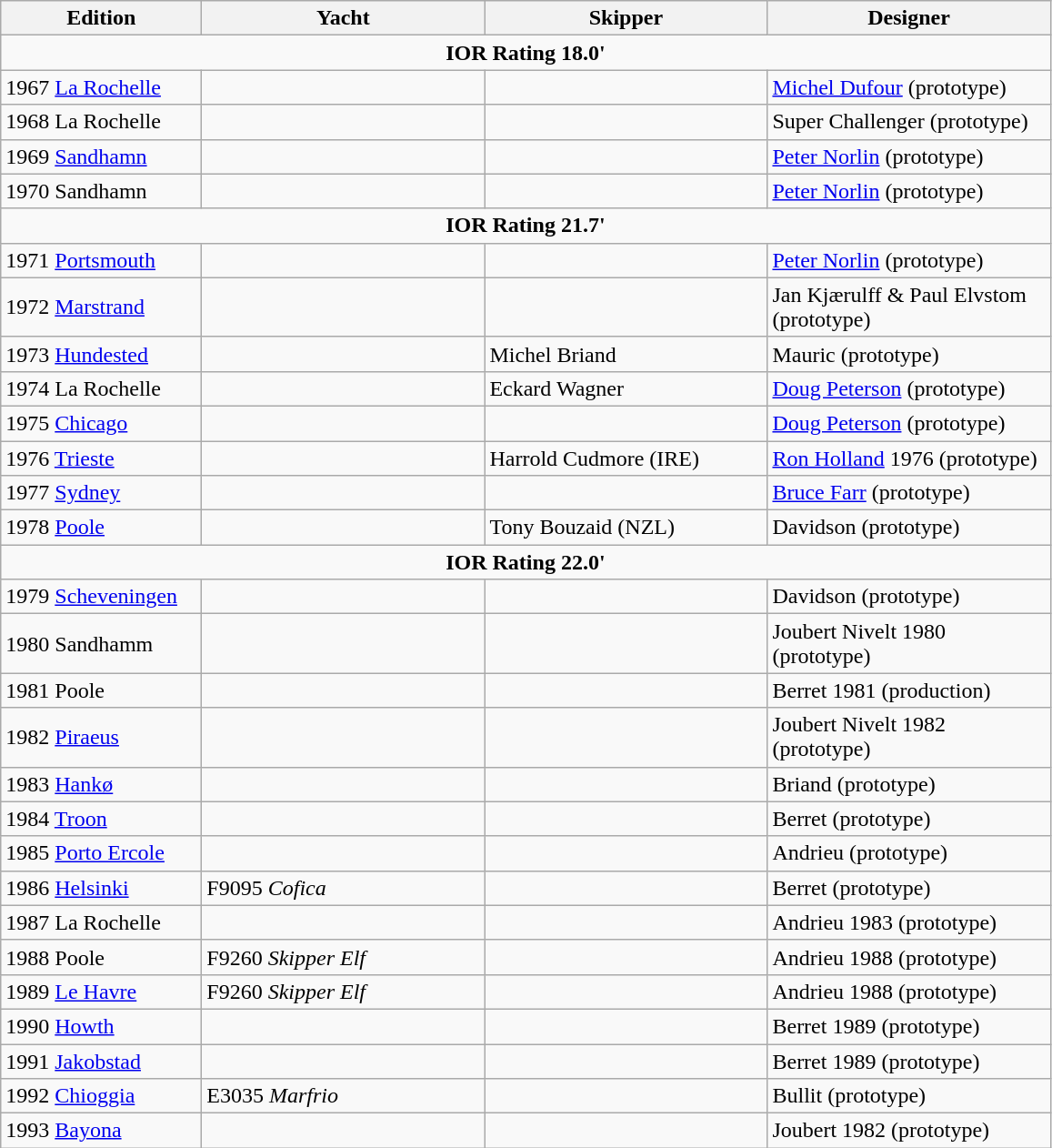<table class=wikitable>
<tr>
<th width=140>Edition</th>
<th width=200>Yacht</th>
<th width=200>Skipper</th>
<th width=200>Designer</th>
</tr>
<tr>
<td colspan="4" style="text-align:center;"><strong>IOR Rating 18.0' </strong></td>
</tr>
<tr>
<td>1967 <a href='#'>La Rochelle</a></td>
<td></td>
<td></td>
<td><a href='#'>Michel Dufour</a> (prototype)</td>
</tr>
<tr>
<td>1968 La Rochelle</td>
<td></td>
<td></td>
<td>Super Challenger (prototype)</td>
</tr>
<tr>
<td>1969 <a href='#'>Sandhamn</a></td>
<td></td>
<td></td>
<td><a href='#'>Peter Norlin</a> (prototype)</td>
</tr>
<tr>
<td>1970 Sandhamn</td>
<td></td>
<td></td>
<td><a href='#'>Peter Norlin</a> (prototype)</td>
</tr>
<tr>
<td colspan="4" style="text-align:center;"><strong>IOR Rating 21.7' </strong></td>
</tr>
<tr>
<td>1971 <a href='#'>Portsmouth</a></td>
<td></td>
<td></td>
<td><a href='#'>Peter Norlin</a> (prototype)</td>
</tr>
<tr>
<td>1972 <a href='#'>Marstrand</a></td>
<td></td>
<td></td>
<td>Jan Kjærulff & Paul Elvstom (prototype)</td>
</tr>
<tr>
<td>1973 <a href='#'>Hundested</a></td>
<td></td>
<td>Michel Briand</td>
<td>Mauric (prototype)</td>
</tr>
<tr>
<td>1974 La Rochelle</td>
<td></td>
<td>Eckard Wagner</td>
<td><a href='#'>Doug Peterson</a> (prototype)</td>
</tr>
<tr>
<td>1975 <a href='#'>Chicago</a></td>
<td></td>
<td></td>
<td><a href='#'>Doug Peterson</a> (prototype)</td>
</tr>
<tr>
<td>1976 <a href='#'>Trieste</a></td>
<td></td>
<td>Harrold Cudmore (IRE)</td>
<td><a href='#'>Ron Holland</a> 1976 (prototype)</td>
</tr>
<tr>
<td>1977 <a href='#'>Sydney</a></td>
<td></td>
<td></td>
<td><a href='#'>Bruce Farr</a> (prototype)</td>
</tr>
<tr>
<td>1978 <a href='#'>Poole</a></td>
<td></td>
<td>Tony Bouzaid (NZL)</td>
<td>Davidson (prototype)</td>
</tr>
<tr>
<td colspan="4" style="text-align:center;"><strong>IOR Rating 22.0' </strong></td>
</tr>
<tr>
<td>1979 <a href='#'>Scheveningen</a></td>
<td></td>
<td></td>
<td>Davidson (prototype)</td>
</tr>
<tr>
<td>1980 Sandhamm</td>
<td></td>
<td></td>
<td>Joubert Nivelt 1980 (prototype)</td>
</tr>
<tr>
<td>1981 Poole</td>
<td></td>
<td></td>
<td>Berret 1981 (production)</td>
</tr>
<tr>
<td>1982 <a href='#'>Piraeus</a></td>
<td></td>
<td></td>
<td>Joubert Nivelt 1982 (prototype)</td>
</tr>
<tr>
<td>1983 <a href='#'>Hankø</a></td>
<td></td>
<td></td>
<td>Briand (prototype)</td>
</tr>
<tr>
<td>1984 <a href='#'>Troon</a></td>
<td></td>
<td></td>
<td>Berret (prototype)</td>
</tr>
<tr>
<td>1985 <a href='#'>Porto Ercole</a></td>
<td></td>
<td></td>
<td>Andrieu (prototype)</td>
</tr>
<tr>
<td>1986 <a href='#'>Helsinki</a></td>
<td>F9095 <em>Cofica</em></td>
<td></td>
<td>Berret (prototype)</td>
</tr>
<tr>
<td>1987 La Rochelle</td>
<td></td>
<td></td>
<td>Andrieu 1983 (prototype)</td>
</tr>
<tr>
<td>1988 Poole</td>
<td>F9260 <em>Skipper Elf</em></td>
<td></td>
<td>Andrieu 1988 (prototype)</td>
</tr>
<tr>
<td>1989 <a href='#'>Le Havre</a></td>
<td>F9260 <em>Skipper Elf</em></td>
<td></td>
<td>Andrieu 1988 (prototype)</td>
</tr>
<tr>
<td>1990 <a href='#'>Howth</a></td>
<td></td>
<td></td>
<td>Berret 1989 (prototype)</td>
</tr>
<tr>
<td>1991 <a href='#'>Jakobstad</a></td>
<td></td>
<td></td>
<td>Berret 1989 (prototype)</td>
</tr>
<tr>
<td>1992 <a href='#'>Chioggia</a></td>
<td>E3035 <em>Marfrio</em></td>
<td></td>
<td>Bullit (prototype)</td>
</tr>
<tr>
<td>1993 <a href='#'>Bayona</a></td>
<td></td>
<td></td>
<td>Joubert 1982 (prototype)</td>
</tr>
</table>
